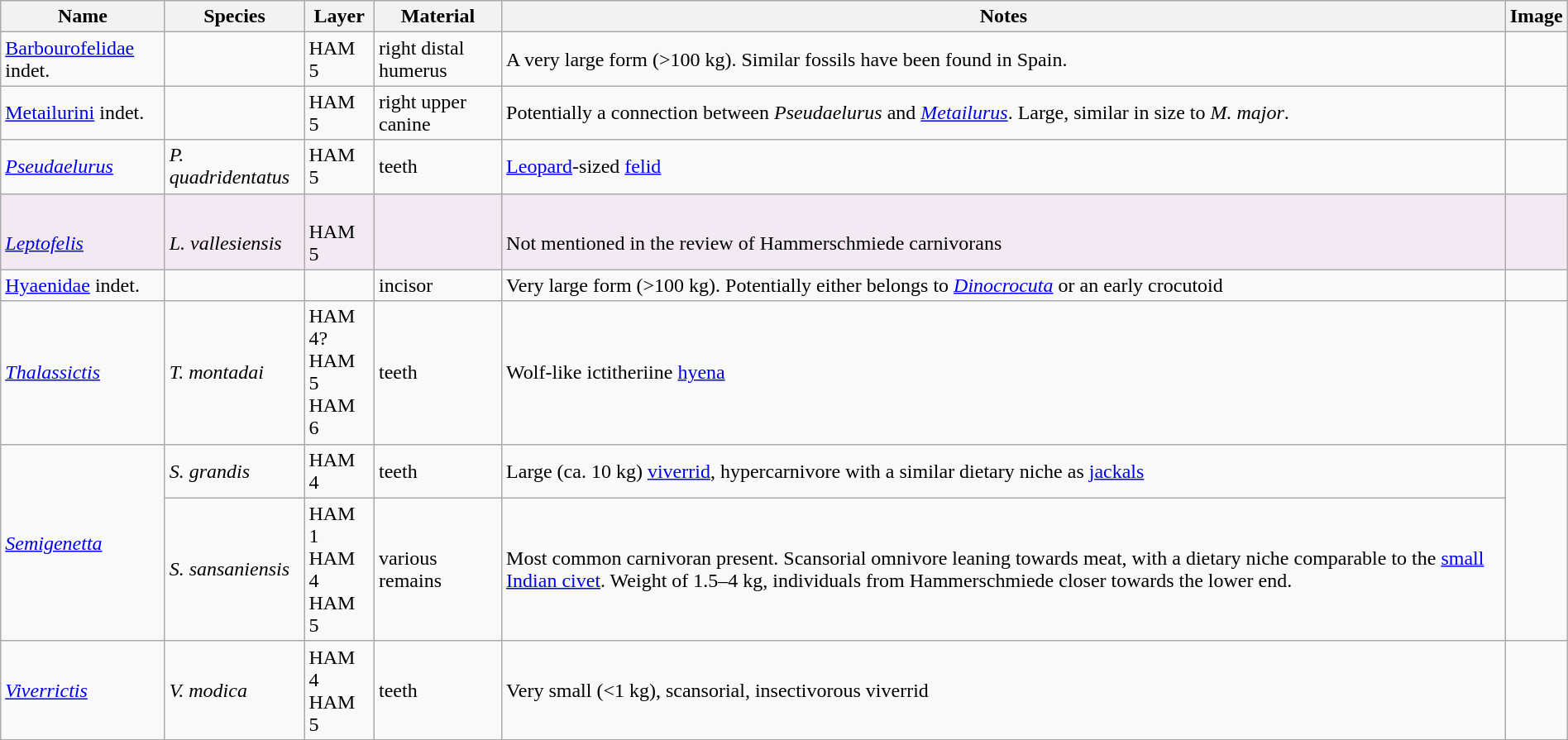<table class="wikitable" width="100%" align="center">
<tr>
<th>Name</th>
<th>Species</th>
<th>Layer</th>
<th>Material</th>
<th>Notes</th>
<th>Image</th>
</tr>
<tr>
<td><a href='#'>Barbourofelidae</a> indet.</td>
<td></td>
<td>HAM 5</td>
<td>right distal humerus</td>
<td>A very large form (>100 kg). Similar fossils have been found in Spain.</td>
<td></td>
</tr>
<tr>
<td><a href='#'>Metailurini</a> indet.</td>
<td></td>
<td>HAM 5</td>
<td>right upper canine</td>
<td>Potentially a connection between <em>Pseudaelurus</em> and <em><a href='#'>Metailurus</a></em>. Large, similar in size to <em>M. major</em>.</td>
<td></td>
</tr>
<tr>
<td><em><a href='#'>Pseudaelurus</a></em></td>
<td><em>P. quadridentatus</em></td>
<td>HAM 5</td>
<td>teeth</td>
<td><a href='#'>Leopard</a>-sized <a href='#'>felid</a></td>
<td></td>
</tr>
<tr>
<td style="background:#f3e9f3;"><br><em><a href='#'>Leptofelis</a></em></td>
<td style="background:#f3e9f3;"><br><em>L. vallesiensis</em></td>
<td style="background:#f3e9f3;"><br>HAM 5</td>
<td style="background:#f3e9f3;"></td>
<td style="background:#f3e9f3;"><br>Not mentioned in the review of Hammerschmiede carnivorans</td>
<td style="background:#f3e9f3;"></td>
</tr>
<tr>
<td><a href='#'>Hyaenidae</a> indet.</td>
<td></td>
<td></td>
<td>incisor</td>
<td>Very large form (>100 kg). Potentially either belongs to <em><a href='#'>Dinocrocuta</a></em> or an early crocutoid</td>
<td></td>
</tr>
<tr>
<td><em><a href='#'>Thalassictis</a></em></td>
<td><em>T. montadai</em></td>
<td>HAM 4?<br>HAM 5<br>HAM 6</td>
<td>teeth</td>
<td>Wolf-like ictitheriine <a href='#'>hyena</a></td>
<td></td>
</tr>
<tr>
<td rowspan="2"><em><a href='#'>Semigenetta</a></em></td>
<td><em>S. grandis</em></td>
<td>HAM 4</td>
<td>teeth</td>
<td>Large (ca. 10 kg) <a href='#'>viverrid</a>, hypercarnivore with a similar dietary niche as <a href='#'>jackals</a></td>
<td rowspan="2"></td>
</tr>
<tr>
<td><em>S. sansaniensis</em></td>
<td>HAM 1<br>HAM 4<br>HAM 5</td>
<td>various remains</td>
<td>Most common carnivoran present. Scansorial omnivore leaning towards meat, with a dietary niche comparable to the <a href='#'>small Indian civet</a>. Weight of 1.5–4 kg, individuals from Hammerschmiede closer towards the lower end.</td>
</tr>
<tr>
<td><em><a href='#'>Viverrictis</a></em></td>
<td><em>V. modica</em></td>
<td>HAM 4<br>HAM 5</td>
<td>teeth</td>
<td>Very small (<1 kg), scansorial, insectivorous viverrid</td>
<td></td>
</tr>
</table>
